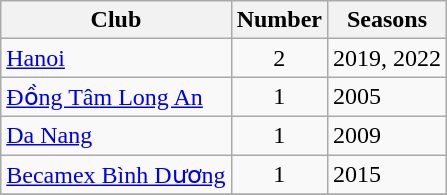<table class="wikitable sortable">
<tr>
<th>Club</th>
<th>Number</th>
<th>Seasons</th>
</tr>
<tr>
<td><a href='#'>Hanoi</a></td>
<td style="text-align:center">2</td>
<td>2019, 2022</td>
</tr>
<tr>
<td><a href='#'>Đồng Tâm Long An</a></td>
<td style="text-align:center">1</td>
<td>2005</td>
</tr>
<tr>
<td><a href='#'>Da Nang</a></td>
<td style="text-align:center">1</td>
<td>2009</td>
</tr>
<tr>
<td><a href='#'>Becamex Bình Dương</a></td>
<td style="text-align:center">1</td>
<td>2015</td>
</tr>
<tr>
</tr>
</table>
